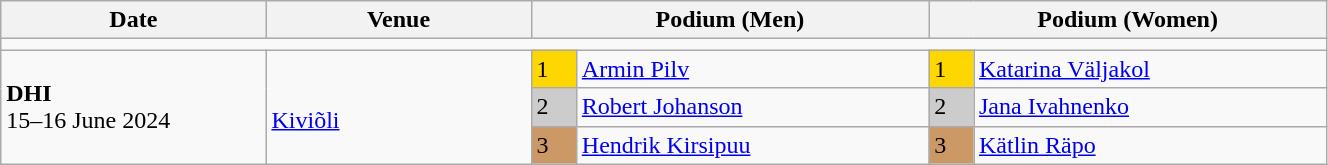<table class="wikitable" width=70%>
<tr>
<th>Date</th>
<th width=20%>Venue</th>
<th colspan=2 width=30%>Podium (Men)</th>
<th colspan=2 width=30%>Podium (Women)</th>
</tr>
<tr>
<td colspan=6></td>
</tr>
<tr>
<td rowspan=3><strong>DHI</strong> <br> 15–16 June 2024</td>
<td rowspan=3><br><a href='#'>Kiviõli</a></td>
<td bgcolor=FFD700>1</td>
<td><a href='#'>Armin Pilv</a></td>
<td bgcolor=FFD700>1</td>
<td><a href='#'>Katarina Väljakol</a></td>
</tr>
<tr>
<td bgcolor=CCCCCC>2</td>
<td><a href='#'>Robert Johanson</a></td>
<td bgcolor=CCCCCC>2</td>
<td><a href='#'>Jana Ivahnenko</a></td>
</tr>
<tr>
<td bgcolor=CC9966>3</td>
<td><a href='#'>Hendrik Kirsipuu</a></td>
<td bgcolor=CC9966>3</td>
<td><a href='#'>Kätlin Räpo</a></td>
</tr>
</table>
